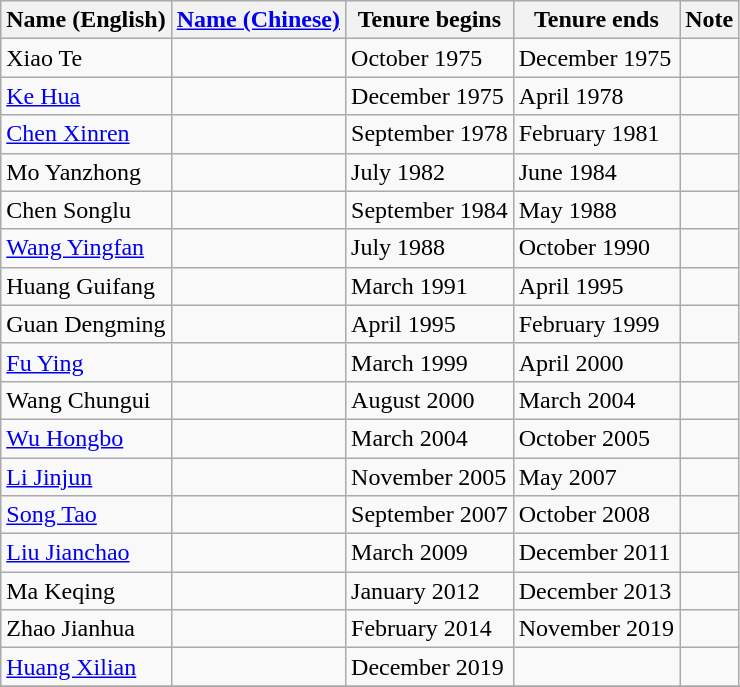<table class="wikitable">
<tr>
<th>Name (English)</th>
<th><a href='#'>Name (Chinese)</a></th>
<th>Tenure begins</th>
<th>Tenure ends</th>
<th>Note</th>
</tr>
<tr>
<td>Xiao Te</td>
<td></td>
<td>October 1975</td>
<td>December 1975</td>
<td></td>
</tr>
<tr>
<td><a href='#'>Ke Hua</a></td>
<td></td>
<td>December 1975</td>
<td>April 1978</td>
<td></td>
</tr>
<tr>
<td><a href='#'>Chen Xinren</a></td>
<td></td>
<td>September 1978</td>
<td>February 1981</td>
<td></td>
</tr>
<tr>
<td>Mo Yanzhong</td>
<td></td>
<td>July 1982</td>
<td>June 1984</td>
<td></td>
</tr>
<tr>
<td>Chen Songlu</td>
<td></td>
<td>September 1984</td>
<td>May 1988</td>
<td></td>
</tr>
<tr>
<td><a href='#'>Wang Yingfan</a></td>
<td></td>
<td>July 1988</td>
<td>October 1990</td>
<td></td>
</tr>
<tr>
<td>Huang Guifang</td>
<td></td>
<td>March 1991</td>
<td>April 1995</td>
<td></td>
</tr>
<tr>
<td>Guan Dengming</td>
<td></td>
<td>April 1995</td>
<td>February 1999</td>
<td></td>
</tr>
<tr>
<td><a href='#'>Fu Ying</a></td>
<td></td>
<td>March 1999</td>
<td>April 2000</td>
<td></td>
</tr>
<tr>
<td>Wang Chungui</td>
<td></td>
<td>August 2000</td>
<td>March 2004</td>
<td></td>
</tr>
<tr>
<td><a href='#'>Wu Hongbo</a></td>
<td></td>
<td>March 2004</td>
<td>October 2005</td>
<td></td>
</tr>
<tr>
<td><a href='#'>Li Jinjun</a></td>
<td></td>
<td>November 2005</td>
<td>May 2007</td>
<td></td>
</tr>
<tr>
<td><a href='#'>Song Tao</a></td>
<td></td>
<td>September 2007</td>
<td>October 2008</td>
<td></td>
</tr>
<tr>
<td><a href='#'>Liu Jianchao</a></td>
<td></td>
<td>March 2009</td>
<td>December 2011</td>
<td></td>
</tr>
<tr>
<td>Ma Keqing</td>
<td></td>
<td>January 2012</td>
<td>December 2013</td>
<td></td>
</tr>
<tr>
<td>Zhao Jianhua</td>
<td></td>
<td>February 2014</td>
<td>November 2019</td>
<td></td>
</tr>
<tr>
<td><a href='#'>Huang Xilian</a></td>
<td></td>
<td>December 2019</td>
<td></td>
<td></td>
</tr>
<tr>
</tr>
</table>
